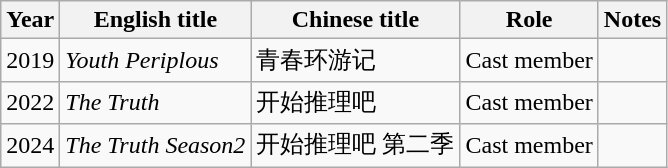<table class="wikitable">
<tr>
<th>Year</th>
<th>English title</th>
<th>Chinese title</th>
<th>Role</th>
<th>Notes</th>
</tr>
<tr>
<td>2019</td>
<td><em>Youth Periplous</em></td>
<td>青春环游记</td>
<td>Cast member</td>
<td></td>
</tr>
<tr>
<td>2022</td>
<td><em>The Truth</em></td>
<td>开始推理吧</td>
<td>Cast member</td>
</tr>
<tr>
<td>2024</td>
<td><em>The Truth Season2</em></td>
<td>开始推理吧 第二季</td>
<td>Cast member</td>
<td></td>
</tr>
</table>
